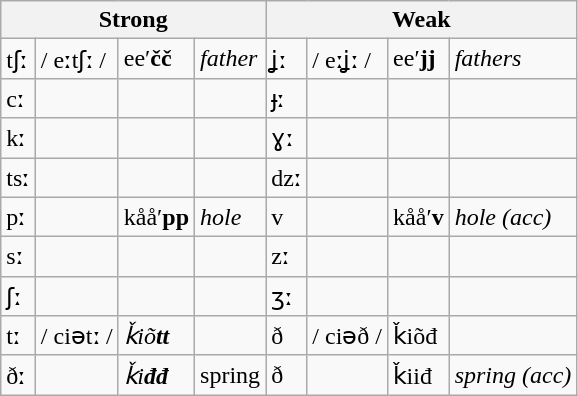<table class="wikitable">
<tr>
<th colspan="4">Strong</th>
<th colspan="4">Weak</th>
</tr>
<tr>
<td>tʃː</td>
<td>/ eːtʃː /</td>
<td>ee′<strong>čč</strong></td>
<td><em>father</em></td>
<td>ʝː</td>
<td>/ eːʝː /</td>
<td>ee′<strong>jj</strong></td>
<td><em>fathers</em></td>
</tr>
<tr>
<td>cː</td>
<td></td>
<td></td>
<td></td>
<td>ɟː</td>
<td></td>
<td></td>
<td></td>
</tr>
<tr>
<td>kː</td>
<td></td>
<td></td>
<td></td>
<td>ɣː</td>
<td></td>
<td></td>
<td></td>
</tr>
<tr>
<td>tsː</td>
<td></td>
<td></td>
<td></td>
<td>dzː</td>
<td></td>
<td></td>
<td></td>
</tr>
<tr>
<td>pː</td>
<td></td>
<td>kåå′<strong>pp</strong></td>
<td><em>hole</em></td>
<td>v</td>
<td></td>
<td>kåå′<strong>v</strong></td>
<td><em>hole (acc)</em></td>
</tr>
<tr>
<td>sː</td>
<td></td>
<td></td>
<td></td>
<td>zː</td>
<td></td>
<td></td>
<td></td>
</tr>
<tr>
<td>ʃː</td>
<td></td>
<td></td>
<td></td>
<td>ʒː</td>
<td></td>
<td></td>
<td></td>
</tr>
<tr>
<td>tː</td>
<td>/ ciətː /</td>
<td><em>ǩiõ<strong>tt<strong><em></td>
<td></td>
<td>ð</td>
<td>/ ciəð /</td>
<td></em>ǩiõ</strong>đ</em></strong></td>
<td></td>
</tr>
<tr>
<td>ðː</td>
<td></td>
<td><em>ǩi<strong>đđ<strong><em></td>
<td></em>spring<em></td>
<td>ð</td>
<td></td>
<td></em>ǩii</strong>đ</em></strong></td>
<td><em>spring (acc)</em></td>
</tr>
</table>
